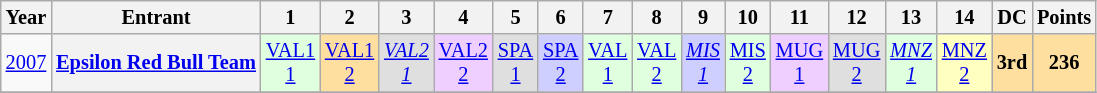<table class="wikitable" style="text-align:center; font-size:85%">
<tr>
<th>Year</th>
<th>Entrant</th>
<th>1</th>
<th>2</th>
<th>3</th>
<th>4</th>
<th>5</th>
<th>6</th>
<th>7</th>
<th>8</th>
<th>9</th>
<th>10</th>
<th>11</th>
<th>12</th>
<th>13</th>
<th>14</th>
<th>DC</th>
<th>Points</th>
</tr>
<tr>
<td><a href='#'>2007</a></td>
<th nowrap><a href='#'>Epsilon Red Bull Team</a></th>
<td style="background:#DFFFDF;"><a href='#'>VAL1<br>1</a><br></td>
<td style="background:#FFDF9F;"><a href='#'>VAL1<br>2</a><br></td>
<td style="background:#DFDFDF;"><em><a href='#'>VAL2<br>1</a></em><br></td>
<td style="background:#EFCFFF;"><a href='#'>VAL2<br>2</a><br></td>
<td style="background:#DFDFDF;"><a href='#'>SPA<br>1</a><br></td>
<td style="background:#CFCFFF;"><a href='#'>SPA<br>2</a><br></td>
<td style="background:#DFFFDF;"><a href='#'>VAL<br>1</a><br></td>
<td style="background:#DFFFDF;"><a href='#'>VAL<br>2</a><br></td>
<td style="background:#CFCFFF;"><em><a href='#'>MIS<br>1</a></em><br></td>
<td style="background:#DFFFDF;"><a href='#'>MIS<br>2</a><br></td>
<td style="background:#EFCFFF;"><a href='#'>MUG<br>1</a><br></td>
<td style="background:#DFDFDF;"><a href='#'>MUG<br>2</a><br></td>
<td style="background:#DFFFDF;"><em><a href='#'>MNZ<br>1</a></em><br></td>
<td style="background:#FFFFBF;"><a href='#'>MNZ<br>2</a><br></td>
<th style="background:#FFDF9F;">3rd</th>
<th style="background:#FFDF9F;">236</th>
</tr>
<tr>
</tr>
</table>
